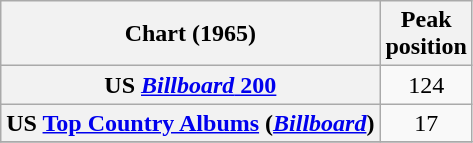<table class="wikitable plainrowheaders" style="text-align:center">
<tr>
<th scope="col">Chart (1965)</th>
<th scope="col">Peak<br>position</th>
</tr>
<tr>
<th scope="row">US <a href='#'><em>Billboard</em> 200</a></th>
<td align="center">124</td>
</tr>
<tr>
<th scope="row">US <a href='#'>Top Country Albums</a> (<em><a href='#'>Billboard</a></em>)</th>
<td align="center">17</td>
</tr>
<tr>
</tr>
</table>
